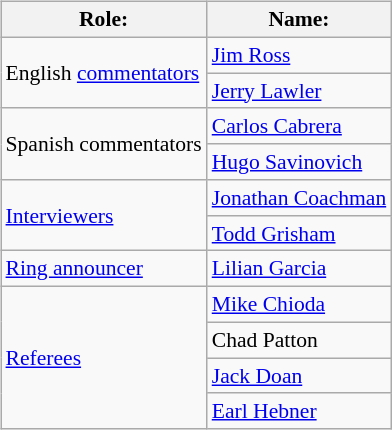<table class="wikitable" border="1" style="font-size:90%; margin:0.5em 0 0.5em 1em; float:right; clear:right;">
<tr>
<th>Role:</th>
<th>Name:</th>
</tr>
<tr>
<td rowspan=2>English <a href='#'>commentators</a></td>
<td><a href='#'>Jim Ross</a></td>
</tr>
<tr>
<td><a href='#'>Jerry Lawler</a></td>
</tr>
<tr>
<td rowspan=2>Spanish commentators</td>
<td><a href='#'>Carlos Cabrera</a></td>
</tr>
<tr>
<td><a href='#'>Hugo Savinovich</a></td>
</tr>
<tr>
<td rowspan=2><a href='#'>Interviewers</a></td>
<td><a href='#'>Jonathan Coachman</a></td>
</tr>
<tr>
<td><a href='#'>Todd Grisham</a></td>
</tr>
<tr>
<td><a href='#'>Ring announcer</a></td>
<td><a href='#'>Lilian Garcia</a></td>
</tr>
<tr>
<td rowspan=4><a href='#'>Referees</a></td>
<td><a href='#'>Mike Chioda</a></td>
</tr>
<tr>
<td>Chad Patton</td>
</tr>
<tr>
<td><a href='#'>Jack Doan</a></td>
</tr>
<tr>
<td><a href='#'>Earl Hebner</a></td>
</tr>
</table>
